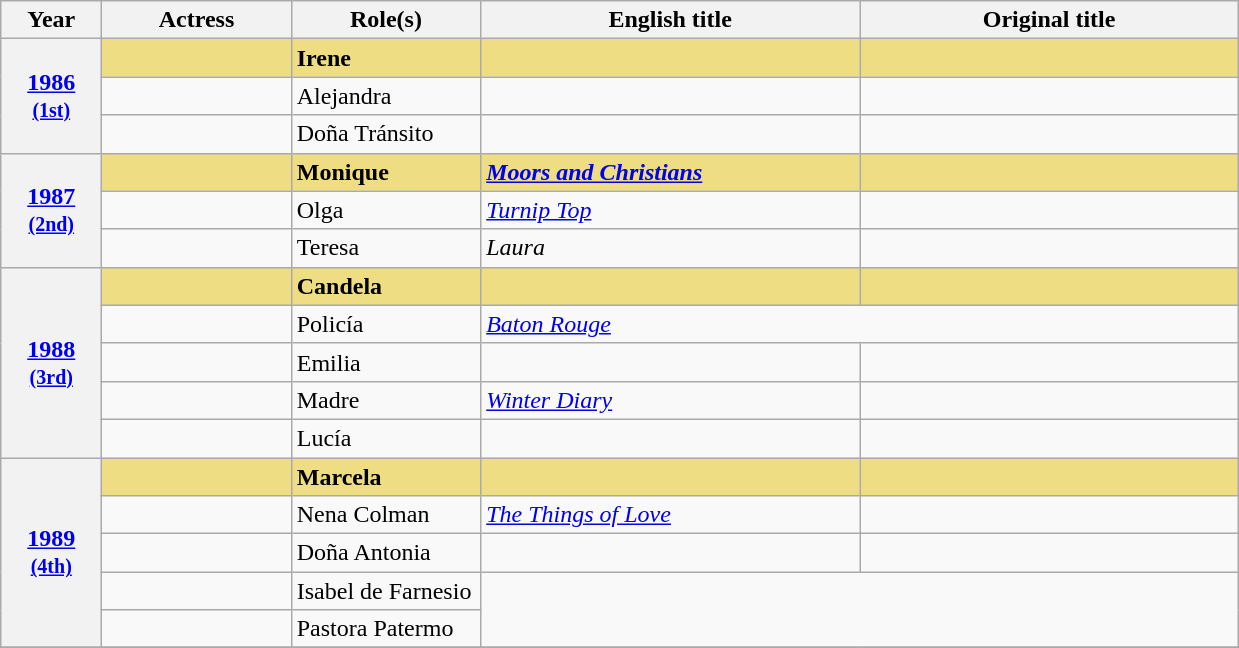<table class="wikitable sortable" style="text-align:left;">
<tr>
<th scope="col" style="width:8%;">Year</th>
<th scope="col" style="width:15%;">Actress</th>
<th scope="col" style="width:15%;">Role(s)</th>
<th scope="col" style="width:30%;">English title</th>
<th scope="col" style="width:30%;">Original title</th>
</tr>
<tr>
<th scope="row" rowspan=3 style="text-align:center"><a href='#'>1986</a> <br><small><a href='#'>(1st)</a></small><br></th>
<td style="background:#eedd82;"><strong> </strong></td>
<td style="background:#eedd82;"><strong>Irene</strong></td>
<td style="background:#eedd82;"><strong><em></em></strong></td>
<td style="background:#eedd82;"><strong><em></em></strong></td>
</tr>
<tr>
<td></td>
<td>Alejandra</td>
<td><em></em></td>
<td><em></em></td>
</tr>
<tr>
<td></td>
<td>Doña Tránsito</td>
<td><em></em></td>
<td><em></em></td>
</tr>
<tr>
<th scope="row" rowspan=3 style="text-align:center"><a href='#'>1987</a> <br><small><a href='#'>(2nd)</a></small></th>
<td style="background:#eedd82;"><strong> </strong></td>
<td style="background:#eedd82;"><strong>Monique</strong></td>
<td style="background:#eedd82;"><strong><em><a href='#'>Moors and Christians</a></em></strong></td>
<td style="background:#eedd82;"><strong><em></em></strong></td>
</tr>
<tr>
<td></td>
<td>Olga</td>
<td><em><a href='#'>Turnip Top</a></em></td>
<td><em></em></td>
</tr>
<tr>
<td></td>
<td>Teresa</td>
<td><em>Laura</em></td>
<td><em></em></td>
</tr>
<tr>
<th scope="row" rowspan=5 style="text-align:center"><a href='#'>1988</a> <br><small><a href='#'>(3rd)</a></small></th>
<td style="background:#eedd82;"><strong> </strong></td>
<td style="background:#eedd82;"><strong>Candela</strong></td>
<td style="background:#eedd82;"><strong><em></em></strong></td>
<td style="background:#eedd82;"><strong><em></em></strong></td>
</tr>
<tr>
<td></td>
<td>Policía</td>
<td colspan="2"><em><a href='#'>Baton Rouge</a></em></td>
</tr>
<tr>
<td></td>
<td>Emilia</td>
<td><em></em></td>
<td><em></em></td>
</tr>
<tr>
<td></td>
<td>Madre</td>
<td><em><a href='#'>Winter Diary</a></em></td>
<td><em></em></td>
</tr>
<tr>
<td></td>
<td>Lucía</td>
<td><em></em></td>
<td><em></em></td>
</tr>
<tr>
<th scope="row" rowspan=5 style="text-align:center"><a href='#'>1989</a> <br><small><a href='#'>(4th)</a></small></th>
<td style="background:#eedd82;"><strong> </strong></td>
<td style="background:#eedd82;"><strong>Marcela</strong></td>
<td style="background:#eedd82;"><strong><em></em></strong></td>
<td style="background:#eedd82;"><strong><em></em></strong></td>
</tr>
<tr>
<td></td>
<td>Nena Colman</td>
<td><em><a href='#'>The Things of Love</a></em></td>
<td><em></em></td>
</tr>
<tr>
<td></td>
<td>Doña Antonia</td>
<td><em></em></td>
<td><em></em></td>
</tr>
<tr>
<td></td>
<td>Isabel de Farnesio</td>
<td rowspan="2" colspan="2"><em></em></td>
</tr>
<tr>
<td></td>
<td>Pastora Patermo</td>
</tr>
<tr>
</tr>
</table>
